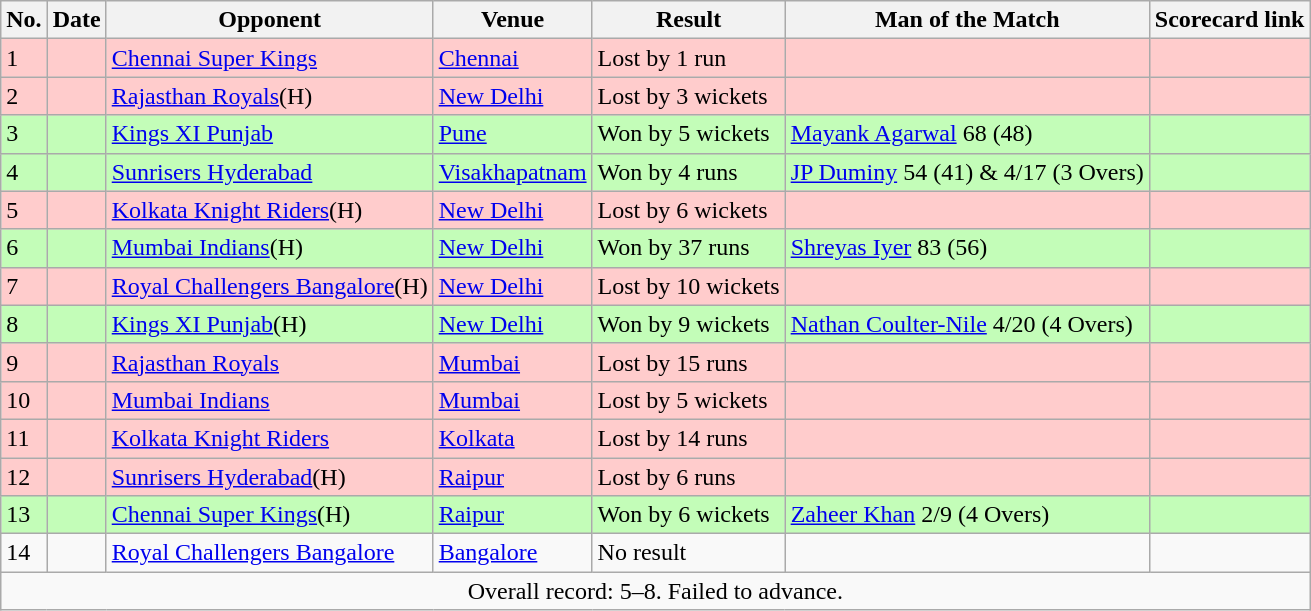<table class="wikitable sortable">
<tr>
<th>No.</th>
<th>Date</th>
<th>Opponent</th>
<th>Venue</th>
<th>Result</th>
<th>Man of the Match</th>
<th>Scorecard link</th>
</tr>
<tr style="background:#fcc;">
<td>1</td>
<td></td>
<td><a href='#'>Chennai Super Kings</a></td>
<td><a href='#'>Chennai</a></td>
<td>Lost by 1 run</td>
<td></td>
<td></td>
</tr>
<tr style="background:#fcc;">
<td>2</td>
<td></td>
<td><a href='#'>Rajasthan Royals</a>(H)</td>
<td><a href='#'>New Delhi</a></td>
<td>Lost by 3 wickets</td>
<td></td>
<td></td>
</tr>
<tr style="background:#c3fdb8;">
<td>3</td>
<td></td>
<td><a href='#'>Kings XI Punjab</a></td>
<td><a href='#'>Pune</a></td>
<td>Won by 5 wickets</td>
<td><a href='#'>Mayank Agarwal</a> 68 (48)</td>
<td></td>
</tr>
<tr style="background:#c3fdb8;">
<td>4</td>
<td></td>
<td><a href='#'>Sunrisers Hyderabad</a></td>
<td><a href='#'>Visakhapatnam</a></td>
<td>Won by 4 runs</td>
<td><a href='#'>JP Duminy</a> 54 (41) & 4/17 (3 Overs)</td>
<td></td>
</tr>
<tr style="background:#fcc;">
<td>5</td>
<td></td>
<td><a href='#'>Kolkata Knight Riders</a>(H)</td>
<td><a href='#'>New Delhi</a></td>
<td>Lost by 6 wickets</td>
<td></td>
<td></td>
</tr>
<tr style="background:#c3fdb8;">
<td>6</td>
<td></td>
<td><a href='#'>Mumbai Indians</a>(H)</td>
<td><a href='#'>New Delhi</a></td>
<td>Won by 37 runs</td>
<td><a href='#'>Shreyas Iyer</a> 83 (56)</td>
<td></td>
</tr>
<tr style="background:#fcc;">
<td>7</td>
<td></td>
<td><a href='#'>Royal Challengers Bangalore</a>(H)</td>
<td><a href='#'>New Delhi</a></td>
<td>Lost by 10 wickets</td>
<td></td>
<td></td>
</tr>
<tr style="background:#c3fdb8;">
<td>8</td>
<td></td>
<td><a href='#'>Kings XI Punjab</a>(H)</td>
<td><a href='#'>New Delhi</a></td>
<td>Won by 9 wickets</td>
<td><a href='#'>Nathan Coulter-Nile</a> 4/20 (4 Overs)</td>
<td></td>
</tr>
<tr style="background:#fcc;">
<td>9</td>
<td></td>
<td><a href='#'>Rajasthan Royals</a></td>
<td><a href='#'>Mumbai</a></td>
<td>Lost by 15 runs</td>
<td></td>
<td></td>
</tr>
<tr style="background:#fcc;">
<td>10</td>
<td></td>
<td><a href='#'>Mumbai Indians</a></td>
<td><a href='#'>Mumbai</a></td>
<td>Lost by 5 wickets</td>
<td></td>
<td></td>
</tr>
<tr style="background:#fcc;">
<td>11</td>
<td></td>
<td><a href='#'>Kolkata Knight Riders</a></td>
<td><a href='#'>Kolkata</a></td>
<td>Lost by 14 runs</td>
<td></td>
<td></td>
</tr>
<tr style="background:#fcc;">
<td>12</td>
<td></td>
<td><a href='#'>Sunrisers Hyderabad</a>(H)</td>
<td><a href='#'>Raipur</a></td>
<td>Lost by 6 runs</td>
<td></td>
<td></td>
</tr>
<tr style="background:#c3fdb8;">
<td>13</td>
<td></td>
<td><a href='#'>Chennai Super Kings</a>(H)</td>
<td><a href='#'>Raipur</a></td>
<td>Won by 6 wickets</td>
<td><a href='#'>Zaheer Khan</a> 2/9 (4 Overs)</td>
<td></td>
</tr>
<tr>
<td>14</td>
<td></td>
<td><a href='#'>Royal Challengers Bangalore</a></td>
<td><a href='#'>Bangalore</a></td>
<td>No result</td>
<td></td>
<td></td>
</tr>
<tr class="sortbottom">
<td colspan="7" style="text-align:center;">Overall record: 5–8. Failed to advance.</td>
</tr>
</table>
